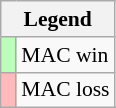<table class="wikitable" style="font-size:90%">
<tr>
<th colspan="2">Legend</th>
</tr>
<tr>
<td style="background:#bfb;"> </td>
<td>MAC win</td>
</tr>
<tr>
<td style="background:#fbb;"> </td>
<td>MAC loss</td>
</tr>
</table>
